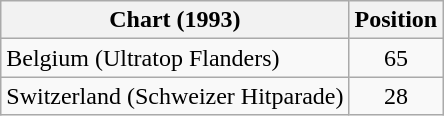<table class="wikitable sortable">
<tr>
<th align="left">Chart (1993)</th>
<th align="center">Position</th>
</tr>
<tr>
<td>Belgium (Ultratop Flanders)</td>
<td align="center">65</td>
</tr>
<tr>
<td>Switzerland (Schweizer Hitparade)</td>
<td align="center">28</td>
</tr>
</table>
